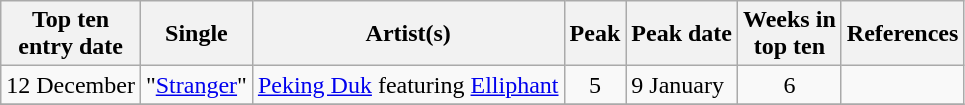<table class="wikitable sortable">
<tr>
<th>Top ten<br>entry date</th>
<th>Single</th>
<th>Artist(s)</th>
<th data-sort-type="number">Peak</th>
<th>Peak date</th>
<th data-sort-type="number">Weeks in<br>top ten</th>
<th>References</th>
</tr>
<tr>
<td>12 December</td>
<td>"<a href='#'>Stranger</a>"</td>
<td><a href='#'>Peking Duk</a> featuring <a href='#'>Elliphant</a></td>
<td style="text-align:center;">5</td>
<td>9 January</td>
<td style="text-align:center;">6</td>
<td style="text-align:center;"></td>
</tr>
<tr>
</tr>
</table>
